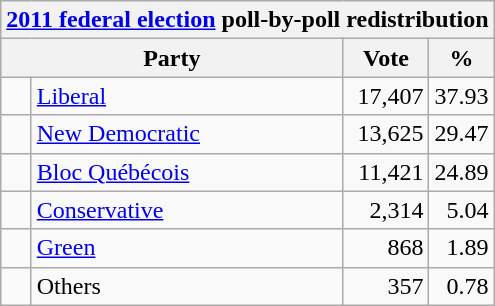<table class="wikitable">
<tr>
<th colspan="4"><a href='#'>2011 federal election</a> poll-by-poll redistribution </th>
</tr>
<tr>
<th bgcolor="#DDDDFF" width="130px" colspan="2">Party</th>
<th bgcolor="#DDDDFF" width="50px">Vote</th>
<th bgcolor="#DDDDFF" width="30px">%</th>
</tr>
<tr>
<td> </td>
<td><a href='#'>Liberal</a></td>
<td align=right>17,407</td>
<td align=right>37.93</td>
</tr>
<tr>
<td> </td>
<td><a href='#'>New Democratic</a></td>
<td align=right>13,625</td>
<td align=right>29.47</td>
</tr>
<tr>
<td> </td>
<td><a href='#'>Bloc Québécois</a></td>
<td align=right>11,421</td>
<td align=right>24.89</td>
</tr>
<tr>
<td> </td>
<td><a href='#'>Conservative</a></td>
<td align=right>2,314</td>
<td align=right>5.04</td>
</tr>
<tr>
<td> </td>
<td><a href='#'>Green</a></td>
<td align=right>868</td>
<td align=right>1.89</td>
</tr>
<tr>
<td> </td>
<td>Others</td>
<td align=right>357</td>
<td align=right>0.78</td>
</tr>
</table>
